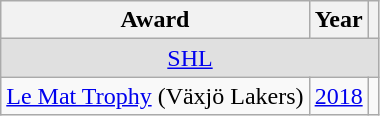<table class="wikitable">
<tr>
<th>Award</th>
<th>Year</th>
<th></th>
</tr>
<tr ALIGN="center" bgcolor="#e0e0e0">
<td colspan="3"><a href='#'>SHL</a></td>
</tr>
<tr>
<td><a href='#'>Le Mat Trophy</a> (Växjö Lakers)</td>
<td><a href='#'>2018</a></td>
<td></td>
</tr>
</table>
